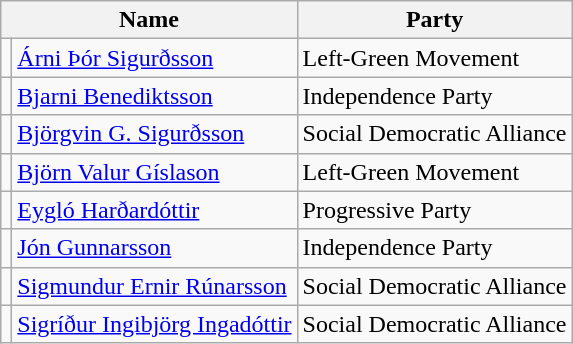<table class="sortable wikitable">
<tr>
<th colspan="2">Name</th>
<th>Party</th>
</tr>
<tr>
<td></td>
<td><a href='#'>Árni Þór Sigurðsson</a></td>
<td>Left-Green Movement</td>
</tr>
<tr>
<td></td>
<td><a href='#'>Bjarni Benediktsson</a></td>
<td>Independence Party</td>
</tr>
<tr>
<td></td>
<td><a href='#'>Björgvin G. Sigurðsson</a></td>
<td>Social Democratic Alliance</td>
</tr>
<tr>
<td></td>
<td><a href='#'>Björn Valur Gíslason</a></td>
<td>Left-Green Movement</td>
</tr>
<tr>
<td></td>
<td><a href='#'>Eygló Harðardóttir</a></td>
<td>Progressive Party</td>
</tr>
<tr>
<td></td>
<td><a href='#'>Jón Gunnarsson</a></td>
<td>Independence Party</td>
</tr>
<tr>
<td></td>
<td><a href='#'>Sigmundur Ernir Rúnarsson</a></td>
<td>Social Democratic Alliance</td>
</tr>
<tr>
<td></td>
<td><a href='#'>Sigríður Ingibjörg Ingadóttir</a></td>
<td>Social Democratic Alliance</td>
</tr>
</table>
